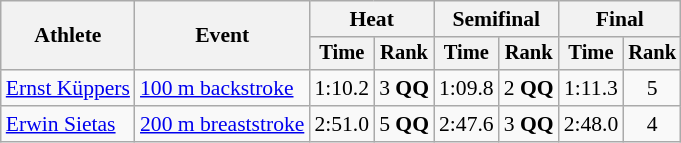<table class=wikitable style="font-size:90%;">
<tr>
<th rowspan=2>Athlete</th>
<th rowspan=2>Event</th>
<th colspan=2>Heat</th>
<th colspan=2>Semifinal</th>
<th colspan=2>Final</th>
</tr>
<tr style="font-size:95%">
<th>Time</th>
<th>Rank</th>
<th>Time</th>
<th>Rank</th>
<th>Time</th>
<th>Rank</th>
</tr>
<tr align=center>
<td align=left><a href='#'>Ernst Küppers</a></td>
<td align=left><a href='#'>100 m backstroke</a></td>
<td>1:10.2</td>
<td>3 <strong>QQ</strong></td>
<td>1:09.8</td>
<td>2 <strong>QQ</strong></td>
<td>1:11.3</td>
<td>5</td>
</tr>
<tr align=center>
<td align=left><a href='#'>Erwin Sietas</a></td>
<td align=left><a href='#'>200 m breaststroke</a></td>
<td>2:51.0</td>
<td>5 <strong>QQ</strong></td>
<td>2:47.6</td>
<td>3 <strong>QQ</strong></td>
<td>2:48.0</td>
<td>4</td>
</tr>
</table>
